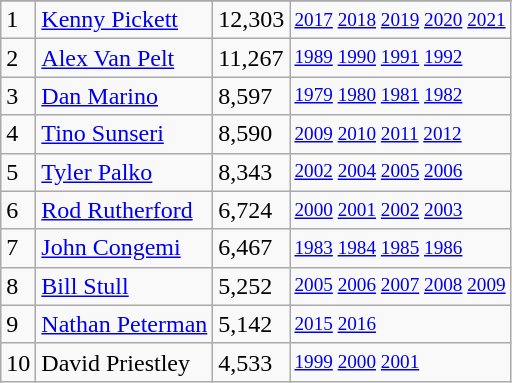<table class="wikitable">
<tr>
</tr>
<tr>
<td>1</td>
<td><a href='#'>Kenny Pickett</a></td>
<td>12,303</td>
<td style="font-size:80%;"><a href='#'>2017</a> <a href='#'>2018</a> <a href='#'>2019</a> <a href='#'>2020</a> <a href='#'>2021</a></td>
</tr>
<tr>
<td>2</td>
<td><a href='#'>Alex Van Pelt</a></td>
<td>11,267</td>
<td style="font-size:80%;"><a href='#'>1989</a> <a href='#'>1990</a> <a href='#'>1991</a> <a href='#'>1992</a></td>
</tr>
<tr>
<td>3</td>
<td><a href='#'>Dan Marino</a></td>
<td>8,597</td>
<td style="font-size:80%;"><a href='#'>1979</a> <a href='#'>1980</a> <a href='#'>1981</a> <a href='#'>1982</a></td>
</tr>
<tr>
<td>4</td>
<td><a href='#'>Tino Sunseri</a></td>
<td>8,590</td>
<td style="font-size:80%;"><a href='#'>2009</a> <a href='#'>2010</a> <a href='#'>2011</a> <a href='#'>2012</a></td>
</tr>
<tr>
<td>5</td>
<td><a href='#'>Tyler Palko</a></td>
<td>8,343</td>
<td style="font-size:80%;"><a href='#'>2002</a> <a href='#'>2004</a> <a href='#'>2005</a> <a href='#'>2006</a></td>
</tr>
<tr>
<td>6</td>
<td><a href='#'>Rod Rutherford</a></td>
<td>6,724</td>
<td style="font-size:80%;"><a href='#'>2000</a> <a href='#'>2001</a> <a href='#'>2002</a> <a href='#'>2003</a></td>
</tr>
<tr>
<td>7</td>
<td><a href='#'>John Congemi</a></td>
<td>6,467</td>
<td style="font-size:80%;"><a href='#'>1983</a> <a href='#'>1984</a> <a href='#'>1985</a> <a href='#'>1986</a></td>
</tr>
<tr>
<td>8</td>
<td><a href='#'>Bill Stull</a></td>
<td>5,252</td>
<td style="font-size:80%;"><a href='#'>2005</a> <a href='#'>2006</a> <a href='#'>2007</a> <a href='#'>2008</a> <a href='#'>2009</a></td>
</tr>
<tr>
<td>9</td>
<td><a href='#'>Nathan Peterman</a></td>
<td>5,142</td>
<td style="font-size:80%;"><a href='#'>2015</a> <a href='#'>2016</a></td>
</tr>
<tr>
<td>10</td>
<td>David Priestley</td>
<td>4,533</td>
<td style="font-size:80%;"><a href='#'>1999</a> <a href='#'>2000</a> <a href='#'>2001</a></td>
</tr>
</table>
